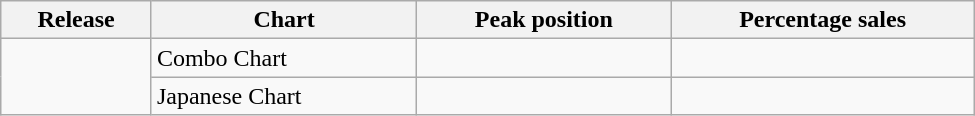<table class="wikitable" width="650px">
<tr>
<th>Release</th>
<th>Chart</th>
<th>Peak position</th>
<th>Percentage sales</th>
</tr>
<tr>
<td rowspan="2"></td>
<td>Combo Chart</td>
<td></td>
<td></td>
</tr>
<tr>
<td>Japanese Chart</td>
<td></td>
<td></td>
</tr>
</table>
